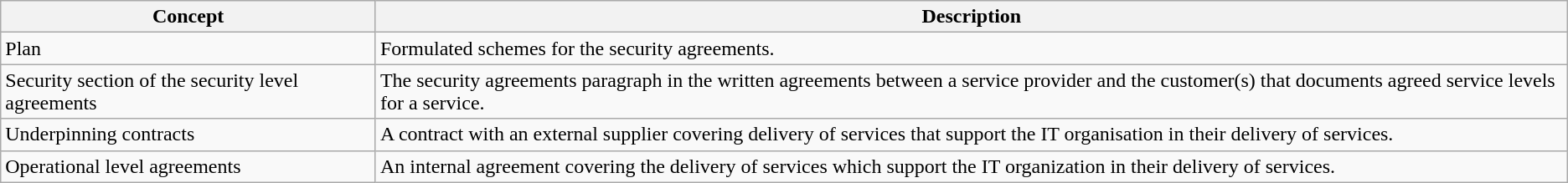<table class="wikitable">
<tr>
<th>Concept</th>
<th>Description</th>
</tr>
<tr>
<td>Plan</td>
<td>Formulated schemes for the security agreements.</td>
</tr>
<tr>
<td>Security section of the security level agreements</td>
<td>The security agreements paragraph in the written agreements between a service provider and the customer(s) that documents agreed service levels for a service.</td>
</tr>
<tr>
<td>Underpinning contracts</td>
<td>A contract with an external supplier covering delivery of services that support the IT organisation in their delivery of services.</td>
</tr>
<tr>
<td>Operational level agreements</td>
<td>An internal agreement covering the delivery of services which support the IT organization in their delivery of services.</td>
</tr>
</table>
